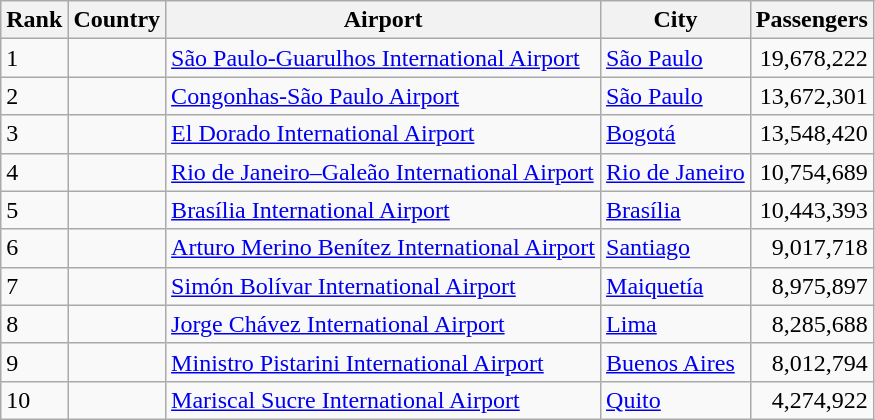<table class="wikitable sortable">
<tr>
<th>Rank</th>
<th>Country</th>
<th>Airport</th>
<th>City</th>
<th>Passengers</th>
</tr>
<tr>
<td>1</td>
<td></td>
<td><a href='#'>São Paulo-Guarulhos International Airport</a></td>
<td><a href='#'>São Paulo</a></td>
<td align="right">19,678,222</td>
</tr>
<tr>
<td>2</td>
<td></td>
<td><a href='#'>Congonhas-São Paulo Airport</a></td>
<td><a href='#'>São Paulo</a></td>
<td align="right">13,672,301</td>
</tr>
<tr>
<td>3</td>
<td></td>
<td><a href='#'>El Dorado International Airport</a></td>
<td><a href='#'>Bogotá</a></td>
<td align="right">13,548,420</td>
</tr>
<tr>
<td>4</td>
<td></td>
<td><a href='#'>Rio de Janeiro–Galeão International Airport</a></td>
<td><a href='#'>Rio de Janeiro</a></td>
<td align="right">10,754,689</td>
</tr>
<tr>
<td>5</td>
<td></td>
<td><a href='#'>Brasília International Airport</a></td>
<td><a href='#'>Brasília</a></td>
<td align="right">10,443,393</td>
</tr>
<tr>
<td>6</td>
<td></td>
<td><a href='#'>Arturo Merino Benítez International Airport</a></td>
<td><a href='#'>Santiago</a></td>
<td align="right">9,017,718</td>
</tr>
<tr>
<td>7</td>
<td></td>
<td><a href='#'>Simón Bolívar International Airport</a></td>
<td><a href='#'>Maiquetía</a></td>
<td align="right">8,975,897</td>
</tr>
<tr>
<td>8</td>
<td></td>
<td><a href='#'>Jorge Chávez International Airport</a></td>
<td><a href='#'>Lima</a></td>
<td align="right">8,285,688</td>
</tr>
<tr>
<td>9</td>
<td></td>
<td><a href='#'>Ministro Pistarini International Airport</a></td>
<td><a href='#'>Buenos Aires</a></td>
<td align="right">8,012,794</td>
</tr>
<tr>
<td>10</td>
<td></td>
<td><a href='#'>Mariscal Sucre International Airport</a></td>
<td><a href='#'>Quito</a></td>
<td align="right">4,274,922</td>
</tr>
</table>
